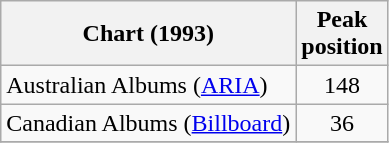<table class="wikitable sortable">
<tr>
<th>Chart (1993)</th>
<th>Peak<br>position</th>
</tr>
<tr>
<td>Australian Albums (<a href='#'>ARIA</a>)</td>
<td align="center">148</td>
</tr>
<tr>
<td>Canadian Albums (<a href='#'>Billboard</a>)</td>
<td align="center">36</td>
</tr>
<tr>
</tr>
</table>
